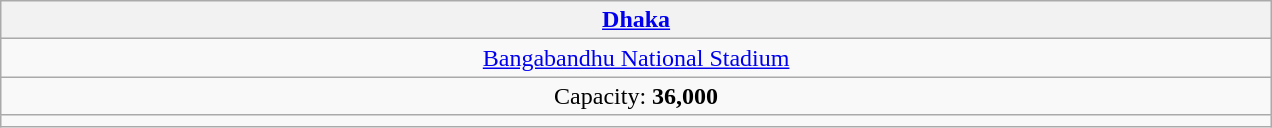<table class="wikitable" style="text-align:center;">
<tr>
<th width="25%"><a href='#'>Dhaka</a></th>
</tr>
<tr>
<td><a href='#'>Bangabandhu National Stadium</a></td>
</tr>
<tr>
<td>Capacity: <strong>36,000</strong></td>
</tr>
<tr>
<td></td>
</tr>
</table>
